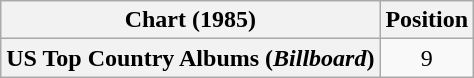<table class="wikitable plainrowheaders" style="text-align:center">
<tr>
<th scope="col">Chart (1985)</th>
<th scope="col">Position</th>
</tr>
<tr>
<th scope="row">US Top Country Albums (<em>Billboard</em>)</th>
<td>9</td>
</tr>
</table>
